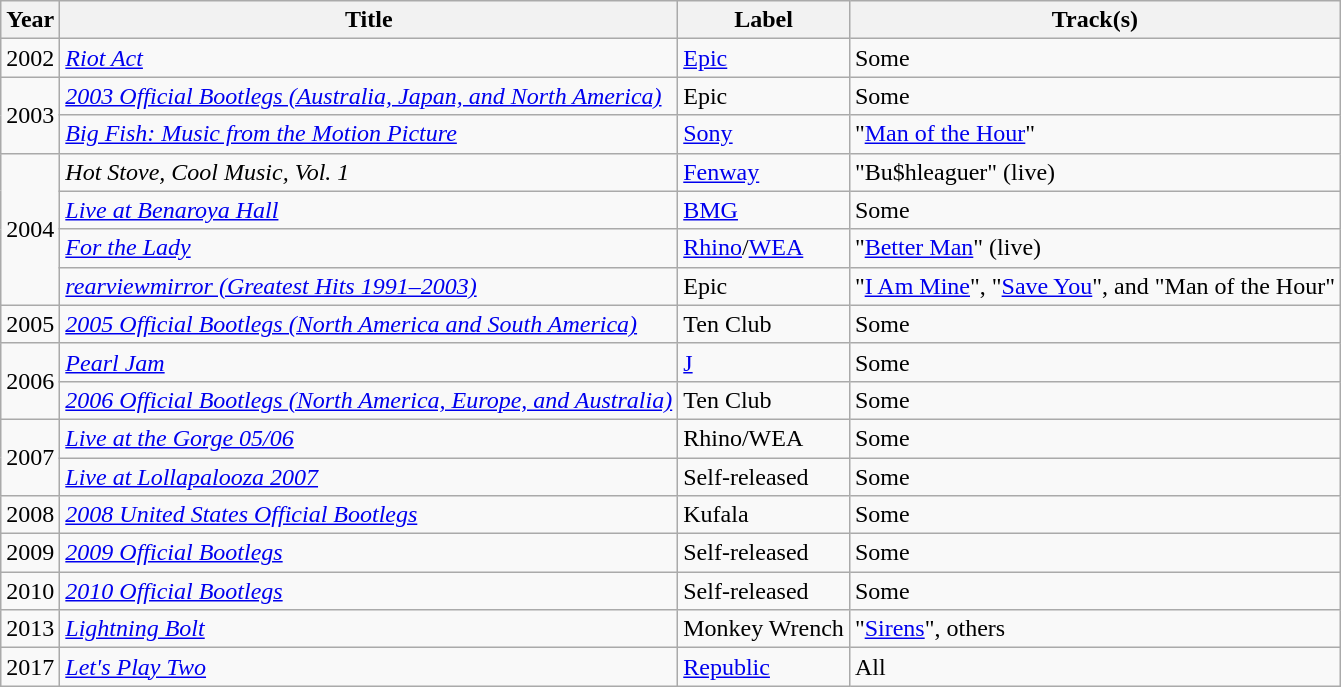<table class="wikitable" border="1">
<tr>
<th><strong>Year</strong></th>
<th><strong>Title</strong></th>
<th><strong>Label</strong></th>
<th><strong>Track(s)</strong></th>
</tr>
<tr>
<td>2002</td>
<td><em><a href='#'>Riot Act</a></em></td>
<td><a href='#'>Epic</a></td>
<td>Some</td>
</tr>
<tr>
<td rowspan="2">2003</td>
<td><em><a href='#'>2003 Official Bootlegs (Australia, Japan, and North America)</a></em></td>
<td>Epic</td>
<td>Some</td>
</tr>
<tr>
<td><em><a href='#'>Big Fish: Music from the Motion Picture</a></em></td>
<td><a href='#'>Sony</a></td>
<td>"<a href='#'>Man of the Hour</a>"</td>
</tr>
<tr>
<td rowspan="4">2004</td>
<td><em>Hot Stove, Cool Music, Vol. 1</em></td>
<td><a href='#'>Fenway</a></td>
<td>"Bu$hleaguer" (live)</td>
</tr>
<tr>
<td><em><a href='#'>Live at Benaroya Hall</a></em></td>
<td><a href='#'>BMG</a></td>
<td>Some</td>
</tr>
<tr>
<td><em><a href='#'>For the Lady</a></em></td>
<td><a href='#'>Rhino</a>/<a href='#'>WEA</a></td>
<td>"<a href='#'>Better Man</a>" (live)</td>
</tr>
<tr>
<td><em><a href='#'>rearviewmirror (Greatest Hits 1991–2003)</a></em></td>
<td>Epic</td>
<td>"<a href='#'>I Am Mine</a>", "<a href='#'>Save You</a>", and "Man of the Hour"</td>
</tr>
<tr>
<td>2005</td>
<td><em><a href='#'>2005 Official Bootlegs (North America and South America)</a></em></td>
<td>Ten Club</td>
<td>Some</td>
</tr>
<tr>
<td rowspan="2">2006</td>
<td><em><a href='#'>Pearl Jam</a></em></td>
<td><a href='#'>J</a></td>
<td>Some</td>
</tr>
<tr>
<td><em><a href='#'>2006 Official Bootlegs (North America, Europe, and Australia)</a></em></td>
<td>Ten Club</td>
<td>Some</td>
</tr>
<tr>
<td rowspan="2">2007</td>
<td><em><a href='#'>Live at the Gorge 05/06</a></em></td>
<td>Rhino/WEA</td>
<td>Some</td>
</tr>
<tr>
<td><em><a href='#'>Live at Lollapalooza 2007</a></em></td>
<td>Self-released</td>
<td>Some</td>
</tr>
<tr>
<td>2008</td>
<td><em><a href='#'>2008 United States Official Bootlegs</a></em></td>
<td>Kufala</td>
<td>Some</td>
</tr>
<tr>
<td>2009</td>
<td><em><a href='#'>2009 Official Bootlegs</a></em></td>
<td>Self-released</td>
<td>Some</td>
</tr>
<tr>
<td>2010</td>
<td><em><a href='#'>2010 Official Bootlegs</a></em></td>
<td>Self-released</td>
<td>Some</td>
</tr>
<tr>
<td>2013</td>
<td><em><a href='#'>Lightning Bolt</a></em></td>
<td>Monkey Wrench</td>
<td>"<a href='#'>Sirens</a>", others</td>
</tr>
<tr>
<td>2017</td>
<td><em><a href='#'>Let's Play Two</a></em></td>
<td><a href='#'>Republic</a></td>
<td>All</td>
</tr>
</table>
